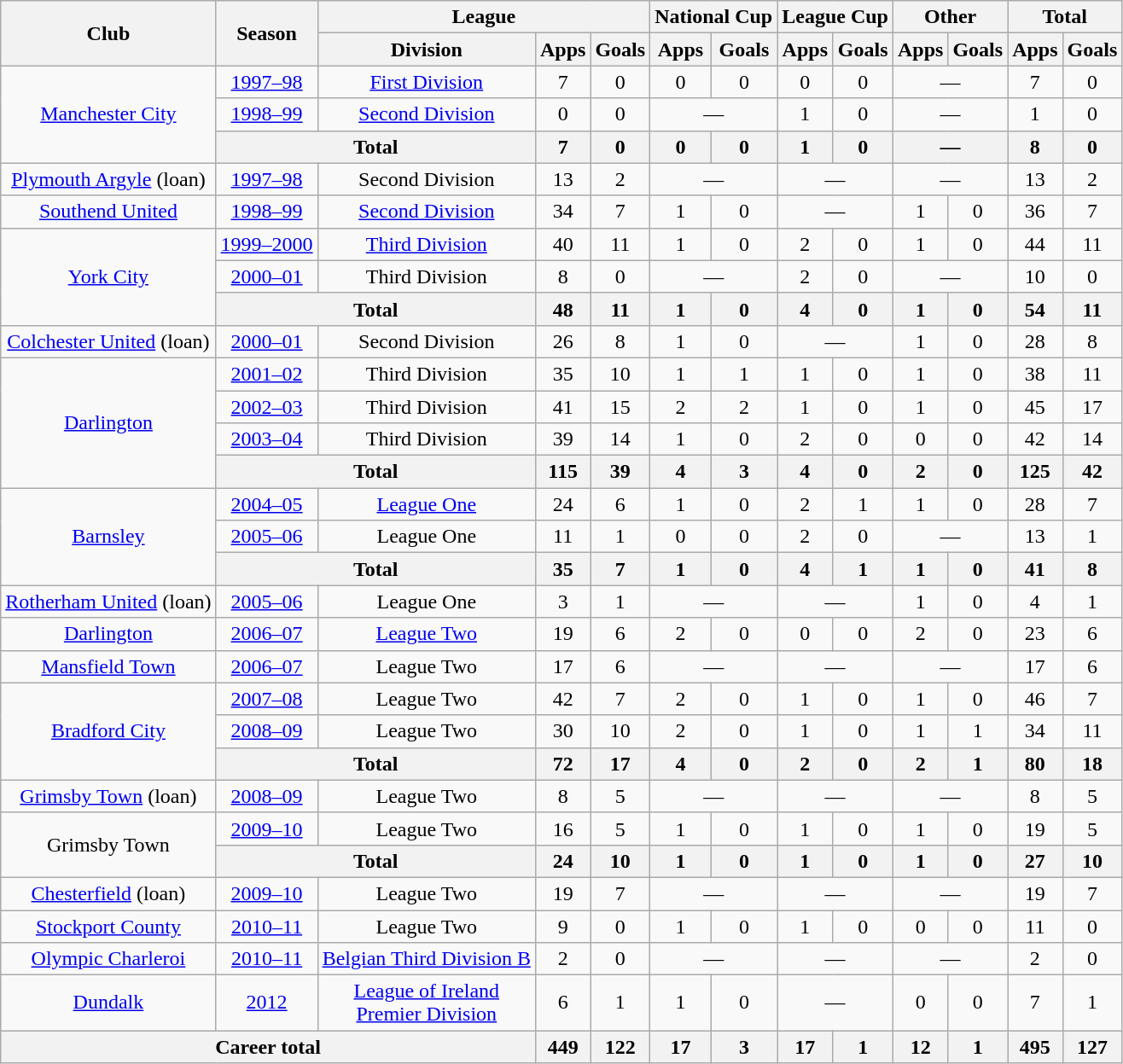<table class="wikitable" style="text-align:center">
<tr>
<th rowspan="2">Club</th>
<th rowspan="2">Season</th>
<th colspan="3">League</th>
<th colspan="2">National Cup</th>
<th colspan="2">League Cup</th>
<th colspan="2">Other</th>
<th colspan="2">Total</th>
</tr>
<tr>
<th>Division</th>
<th>Apps</th>
<th>Goals</th>
<th>Apps</th>
<th>Goals</th>
<th>Apps</th>
<th>Goals</th>
<th>Apps</th>
<th>Goals</th>
<th>Apps</th>
<th>Goals</th>
</tr>
<tr>
<td rowspan="3"><a href='#'>Manchester City</a></td>
<td><a href='#'>1997–98</a></td>
<td><a href='#'>First Division</a></td>
<td>7</td>
<td>0</td>
<td>0</td>
<td>0</td>
<td>0</td>
<td>0</td>
<td colspan="2">—</td>
<td>7</td>
<td>0</td>
</tr>
<tr>
<td><a href='#'>1998–99</a></td>
<td><a href='#'>Second Division</a></td>
<td>0</td>
<td>0</td>
<td colspan="2">—</td>
<td>1</td>
<td>0</td>
<td colspan="2">—</td>
<td>1</td>
<td>0</td>
</tr>
<tr>
<th colspan=2>Total</th>
<th>7</th>
<th>0</th>
<th>0</th>
<th>0</th>
<th>1</th>
<th>0</th>
<th colspan="2">—</th>
<th>8</th>
<th>0</th>
</tr>
<tr>
<td><a href='#'>Plymouth Argyle</a> (loan)</td>
<td><a href='#'>1997–98</a></td>
<td>Second Division</td>
<td>13</td>
<td>2</td>
<td colspan="2">—</td>
<td colspan="2">—</td>
<td colspan="2">—</td>
<td>13</td>
<td>2</td>
</tr>
<tr>
<td><a href='#'>Southend United</a></td>
<td><a href='#'>1998–99</a></td>
<td><a href='#'>Second Division</a></td>
<td>34</td>
<td>7</td>
<td>1</td>
<td>0</td>
<td colspan="2">—</td>
<td>1</td>
<td>0</td>
<td>36</td>
<td>7</td>
</tr>
<tr>
<td rowspan="3"><a href='#'>York City</a></td>
<td><a href='#'>1999–2000</a></td>
<td><a href='#'>Third Division</a></td>
<td>40</td>
<td>11</td>
<td>1</td>
<td>0</td>
<td>2</td>
<td>0</td>
<td>1</td>
<td>0</td>
<td>44</td>
<td>11</td>
</tr>
<tr>
<td><a href='#'>2000–01</a></td>
<td>Third Division</td>
<td>8</td>
<td>0</td>
<td colspan="2">—</td>
<td>2</td>
<td>0</td>
<td colspan="2">—</td>
<td>10</td>
<td>0</td>
</tr>
<tr>
<th colspan=2>Total</th>
<th>48</th>
<th>11</th>
<th>1</th>
<th>0</th>
<th>4</th>
<th>0</th>
<th>1</th>
<th>0</th>
<th>54</th>
<th>11</th>
</tr>
<tr>
<td><a href='#'>Colchester United</a> (loan)</td>
<td><a href='#'>2000–01</a></td>
<td>Second Division</td>
<td>26</td>
<td>8</td>
<td>1</td>
<td>0</td>
<td colspan="2">—</td>
<td>1</td>
<td>0</td>
<td>28</td>
<td>8</td>
</tr>
<tr>
<td rowspan="4"><a href='#'>Darlington</a></td>
<td><a href='#'>2001–02</a></td>
<td>Third Division</td>
<td>35</td>
<td>10</td>
<td>1</td>
<td>1</td>
<td>1</td>
<td>0</td>
<td>1</td>
<td>0</td>
<td>38</td>
<td>11</td>
</tr>
<tr>
<td><a href='#'>2002–03</a></td>
<td>Third Division</td>
<td>41</td>
<td>15</td>
<td>2</td>
<td>2</td>
<td>1</td>
<td>0</td>
<td>1</td>
<td>0</td>
<td>45</td>
<td>17</td>
</tr>
<tr>
<td><a href='#'>2003–04</a></td>
<td>Third Division</td>
<td>39</td>
<td>14</td>
<td>1</td>
<td>0</td>
<td>2</td>
<td>0</td>
<td>0</td>
<td>0</td>
<td>42</td>
<td>14</td>
</tr>
<tr>
<th colspan="2">Total</th>
<th>115</th>
<th>39</th>
<th>4</th>
<th>3</th>
<th>4</th>
<th>0</th>
<th>2</th>
<th>0</th>
<th>125</th>
<th>42</th>
</tr>
<tr>
<td rowspan="3"><a href='#'>Barnsley</a></td>
<td><a href='#'>2004–05</a></td>
<td><a href='#'>League One</a></td>
<td>24</td>
<td>6</td>
<td>1</td>
<td>0</td>
<td>2</td>
<td>1</td>
<td>1</td>
<td>0</td>
<td>28</td>
<td>7</td>
</tr>
<tr>
<td><a href='#'>2005–06</a></td>
<td>League One</td>
<td>11</td>
<td>1</td>
<td>0</td>
<td>0</td>
<td>2</td>
<td>0</td>
<td colspan="2">—</td>
<td>13</td>
<td>1</td>
</tr>
<tr>
<th colspan="2">Total</th>
<th>35</th>
<th>7</th>
<th>1</th>
<th>0</th>
<th>4</th>
<th>1</th>
<th>1</th>
<th>0</th>
<th>41</th>
<th>8</th>
</tr>
<tr>
<td><a href='#'>Rotherham United</a> (loan)</td>
<td><a href='#'>2005–06</a></td>
<td>League One</td>
<td>3</td>
<td>1</td>
<td colspan="2">—</td>
<td colspan="2">—</td>
<td>1</td>
<td>0</td>
<td>4</td>
<td>1</td>
</tr>
<tr>
<td><a href='#'>Darlington</a></td>
<td><a href='#'>2006–07</a></td>
<td><a href='#'>League Two</a></td>
<td>19</td>
<td>6</td>
<td>2</td>
<td>0</td>
<td>0</td>
<td>0</td>
<td>2</td>
<td>0</td>
<td>23</td>
<td>6</td>
</tr>
<tr>
<td><a href='#'>Mansfield Town</a></td>
<td><a href='#'>2006–07</a></td>
<td>League Two</td>
<td>17</td>
<td>6</td>
<td colspan="2">—</td>
<td colspan="2">—</td>
<td colspan="2">—</td>
<td>17</td>
<td>6</td>
</tr>
<tr>
<td rowspan="3"><a href='#'>Bradford City</a></td>
<td><a href='#'>2007–08</a></td>
<td>League Two</td>
<td>42</td>
<td>7</td>
<td>2</td>
<td>0</td>
<td>1</td>
<td>0</td>
<td>1</td>
<td>0</td>
<td>46</td>
<td>7</td>
</tr>
<tr>
<td><a href='#'>2008–09</a></td>
<td>League Two</td>
<td>30</td>
<td>10</td>
<td>2</td>
<td>0</td>
<td>1</td>
<td>0</td>
<td>1</td>
<td>1</td>
<td>34</td>
<td>11</td>
</tr>
<tr>
<th colspan="2">Total</th>
<th>72</th>
<th>17</th>
<th>4</th>
<th>0</th>
<th>2</th>
<th>0</th>
<th>2</th>
<th>1</th>
<th>80</th>
<th>18</th>
</tr>
<tr>
<td><a href='#'>Grimsby Town</a> (loan)</td>
<td><a href='#'>2008–09</a></td>
<td>League Two</td>
<td>8</td>
<td>5</td>
<td colspan="2">—</td>
<td colspan="2">—</td>
<td colspan="2">—</td>
<td>8</td>
<td>5</td>
</tr>
<tr>
<td rowspan="2">Grimsby Town</td>
<td><a href='#'>2009–10</a></td>
<td>League Two</td>
<td>16</td>
<td>5</td>
<td>1</td>
<td>0</td>
<td>1</td>
<td>0</td>
<td>1</td>
<td>0</td>
<td>19</td>
<td>5</td>
</tr>
<tr>
<th colspan="2">Total</th>
<th>24</th>
<th>10</th>
<th>1</th>
<th>0</th>
<th>1</th>
<th>0</th>
<th>1</th>
<th>0</th>
<th>27</th>
<th>10</th>
</tr>
<tr>
<td><a href='#'>Chesterfield</a> (loan)</td>
<td><a href='#'>2009–10</a></td>
<td>League Two</td>
<td>19</td>
<td>7</td>
<td colspan="2">—</td>
<td colspan="2">—</td>
<td colspan="2">—</td>
<td>19</td>
<td>7</td>
</tr>
<tr>
<td><a href='#'>Stockport County</a></td>
<td><a href='#'>2010–11</a></td>
<td>League Two</td>
<td>9</td>
<td>0</td>
<td>1</td>
<td>0</td>
<td>1</td>
<td>0</td>
<td>0</td>
<td>0</td>
<td>11</td>
<td>0</td>
</tr>
<tr>
<td><a href='#'>Olympic Charleroi</a></td>
<td><a href='#'>2010–11</a></td>
<td><a href='#'>Belgian Third Division B</a></td>
<td>2</td>
<td>0</td>
<td colspan="2">—</td>
<td colspan="2">—</td>
<td colspan="2">—</td>
<td>2</td>
<td>0</td>
</tr>
<tr>
<td><a href='#'>Dundalk</a></td>
<td><a href='#'>2012</a></td>
<td><a href='#'>League of Ireland<br>Premier Division</a></td>
<td>6</td>
<td>1</td>
<td>1</td>
<td>0</td>
<td colspan="2">—</td>
<td>0</td>
<td>0</td>
<td>7</td>
<td>1</td>
</tr>
<tr>
<th colspan=3>Career total</th>
<th>449</th>
<th>122</th>
<th>17</th>
<th>3</th>
<th>17</th>
<th>1</th>
<th>12</th>
<th>1</th>
<th>495</th>
<th>127</th>
</tr>
</table>
